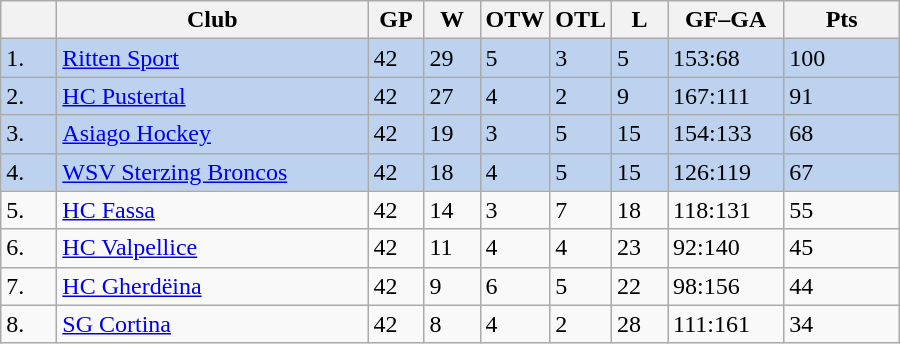<table class="wikitable">
<tr>
<th width="30"></th>
<th width="200">Club</th>
<th width="30">GP</th>
<th width="30">W</th>
<th width="30">OTW</th>
<th width="30">OTL</th>
<th width="30">L</th>
<th width="70">GF–GA</th>
<th width="70">Pts</th>
</tr>
<tr style="background-color:#BCD2EE">
<td>1.</td>
<td style="text-align:left"><a href='#'>Ritten Sport</a></td>
<td>42</td>
<td>29</td>
<td>5</td>
<td>3</td>
<td>5</td>
<td>153:68</td>
<td>100</td>
</tr>
<tr style="background-color:#BCD2EE">
<td>2.</td>
<td align="left"><a href='#'>HC Pustertal</a></td>
<td>42</td>
<td>27</td>
<td>4</td>
<td>2</td>
<td>9</td>
<td>167:111</td>
<td>91</td>
</tr>
<tr style="background-color:#BCD2EE">
<td>3.</td>
<td align="left"><a href='#'>Asiago Hockey</a></td>
<td>42</td>
<td>19</td>
<td>3</td>
<td>5</td>
<td>15</td>
<td>154:133</td>
<td>68</td>
</tr>
<tr style="background-color:#BCD2EE">
<td>4.</td>
<td align="left"><a href='#'>WSV Sterzing Broncos</a></td>
<td>42</td>
<td>18</td>
<td>4</td>
<td>5</td>
<td>15</td>
<td>126:119</td>
<td>67</td>
</tr>
<tr>
<td>5.</td>
<td align="left"><a href='#'>HC Fassa</a></td>
<td>42</td>
<td>14</td>
<td>3</td>
<td>7</td>
<td>18</td>
<td>118:131</td>
<td>55</td>
</tr>
<tr>
<td>6.</td>
<td align="left"><a href='#'>HC Valpellice</a></td>
<td>42</td>
<td>11</td>
<td>4</td>
<td>4</td>
<td>23</td>
<td>92:140</td>
<td>45</td>
</tr>
<tr>
<td>7.</td>
<td align="left"><a href='#'>HC Gherdëina</a></td>
<td>42</td>
<td>9</td>
<td>6</td>
<td>5</td>
<td>22</td>
<td>98:156</td>
<td>44</td>
</tr>
<tr>
<td>8.</td>
<td align="left"><a href='#'>SG Cortina</a></td>
<td>42</td>
<td>8</td>
<td>4</td>
<td>2</td>
<td>28</td>
<td>111:161</td>
<td>34</td>
</tr>
</table>
